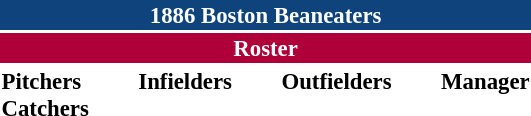<table class="toccolours" style="font-size: 95%;">
<tr>
<th colspan="10" style="background-color: #0f437c; color: white; text-align: center;">1886 Boston Beaneaters</th>
</tr>
<tr>
<td colspan="10" style="background-color: #af0039; color: white; text-align: center;"><strong>Roster</strong></td>
</tr>
<tr>
<td valign="top"><strong>Pitchers</strong><br>


<strong>Catchers</strong>



</td>
<td width="25px"></td>
<td valign="top"><strong>Infielders</strong><br>




</td>
<td width="25px"></td>
<td valign="top"><strong>Outfielders</strong><br>


</td>
<td width="25px"></td>
<td valign="top"><strong>Manager</strong><br></td>
</tr>
</table>
